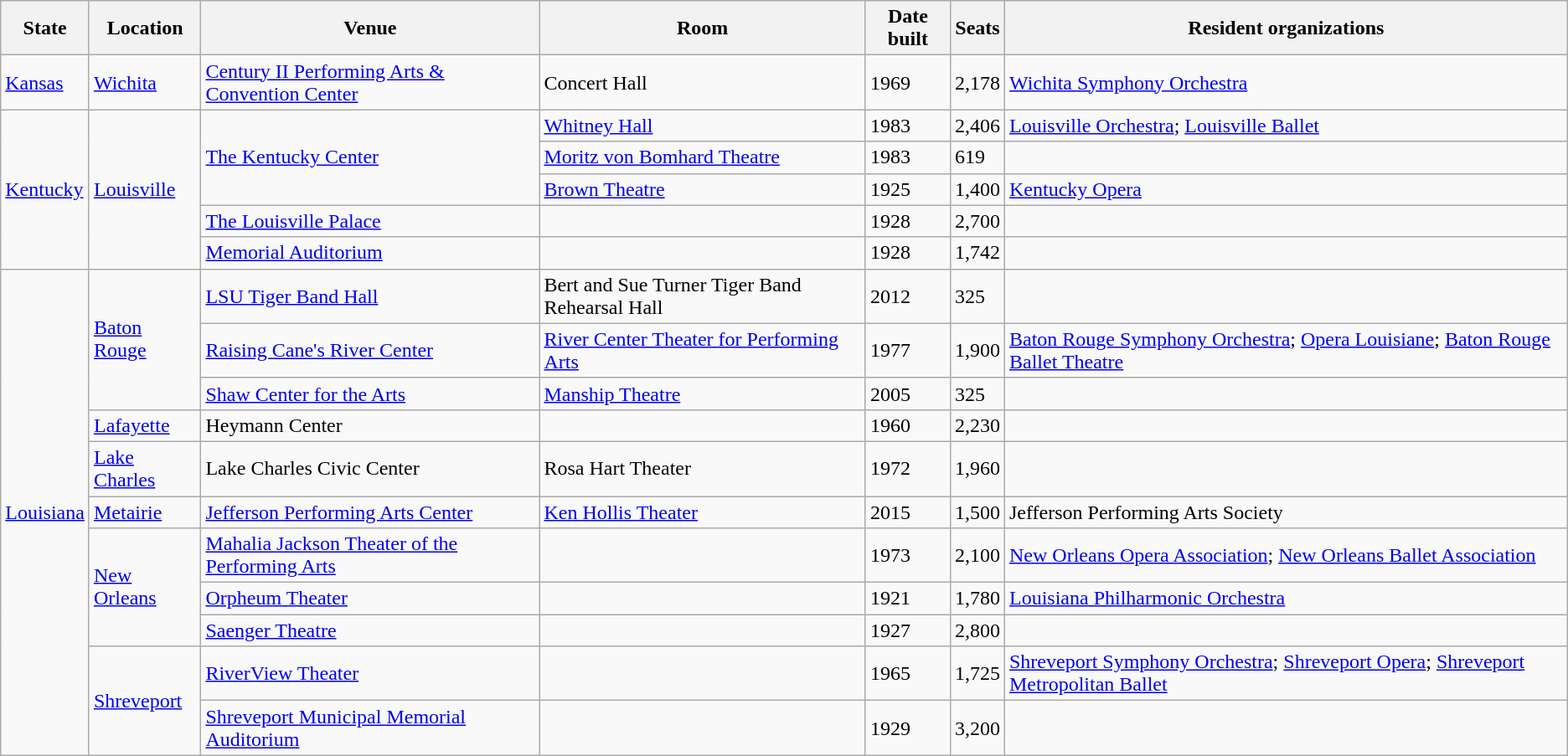<table class="wikitable sortable">
<tr>
<th>State</th>
<th>Location</th>
<th>Venue</th>
<th>Room</th>
<th>Date built</th>
<th>Seats</th>
<th>Resident organizations</th>
</tr>
<tr>
<td><a href='#'>Kansas</a></td>
<td><a href='#'>Wichita</a></td>
<td><a href='#'>Century II Performing Arts & Convention Center</a></td>
<td>Concert Hall</td>
<td>1969</td>
<td>2,178</td>
<td><a href='#'>Wichita Symphony Orchestra</a></td>
</tr>
<tr>
<td rowspan=5><a href='#'>Kentucky</a></td>
<td rowspan=5><a href='#'>Louisville</a></td>
<td rowspan=3><a href='#'>The Kentucky Center</a></td>
<td><a href='#'>Whitney Hall</a></td>
<td>1983</td>
<td>2,406</td>
<td><a href='#'>Louisville Orchestra</a>; <a href='#'>Louisville Ballet</a></td>
</tr>
<tr>
<td><a href='#'>Moritz von Bomhard Theatre</a></td>
<td>1983</td>
<td>619</td>
<td></td>
</tr>
<tr>
<td><a href='#'>Brown Theatre</a></td>
<td>1925</td>
<td>1,400</td>
<td><a href='#'>Kentucky Opera</a></td>
</tr>
<tr>
<td><a href='#'>The Louisville Palace</a></td>
<td></td>
<td>1928</td>
<td>2,700</td>
<td></td>
</tr>
<tr>
<td><a href='#'>Memorial Auditorium</a></td>
<td></td>
<td>1928</td>
<td>1,742</td>
<td></td>
</tr>
<tr>
<td rowspan=47><a href='#'>Louisiana</a></td>
<td rowspan=3><a href='#'>Baton Rouge</a></td>
<td><a href='#'>LSU Tiger Band Hall</a></td>
<td>Bert and Sue Turner Tiger Band Rehearsal Hall</td>
<td>2012</td>
<td>325</td>
<td></td>
</tr>
<tr>
<td><a href='#'>Raising Cane's River Center</a></td>
<td><a href='#'>River Center Theater for Performing Arts</a></td>
<td>1977</td>
<td>1,900</td>
<td><a href='#'>Baton Rouge Symphony Orchestra</a>; <a href='#'>Opera Louisiane</a>; <a href='#'>Baton Rouge Ballet Theatre</a></td>
</tr>
<tr>
<td><a href='#'>Shaw Center for the Arts</a></td>
<td><a href='#'>Manship Theatre</a></td>
<td>2005</td>
<td>325</td>
<td></td>
</tr>
<tr>
<td rowspan=1><a href='#'>Lafayette</a></td>
<td>Heymann Center</td>
<td></td>
<td>1960</td>
<td>2,230</td>
<td></td>
</tr>
<tr>
<td rowspan=1><a href='#'>Lake Charles</a></td>
<td>Lake Charles Civic Center</td>
<td>Rosa Hart Theater</td>
<td>1972</td>
<td>1,960</td>
<td></td>
</tr>
<tr>
<td rowspan=1><a href='#'>Metairie</a></td>
<td><a href='#'>Jefferson Performing Arts Center</a></td>
<td><a href='#'>Ken Hollis Theater</a></td>
<td>2015</td>
<td>1,500</td>
<td>Jefferson Performing Arts Society</td>
</tr>
<tr>
<td rowspan=3><a href='#'>New Orleans</a></td>
<td><a href='#'>Mahalia Jackson Theater of the Performing Arts</a></td>
<td></td>
<td>1973</td>
<td>2,100</td>
<td><a href='#'>New Orleans Opera Association</a>; <a href='#'>New Orleans Ballet Association</a></td>
</tr>
<tr>
<td><a href='#'>Orpheum Theater</a></td>
<td></td>
<td>1921</td>
<td>1,780</td>
<td><a href='#'>Louisiana Philharmonic Orchestra</a></td>
</tr>
<tr>
<td><a href='#'>Saenger Theatre</a></td>
<td></td>
<td>1927</td>
<td>2,800</td>
<td></td>
</tr>
<tr>
<td rowspan=2><a href='#'>Shreveport</a></td>
<td><a href='#'>RiverView Theater</a></td>
<td></td>
<td>1965</td>
<td>1,725</td>
<td><a href='#'>Shreveport Symphony Orchestra</a>; <a href='#'>Shreveport Opera</a>; <a href='#'>Shreveport Metropolitan Ballet</a></td>
</tr>
<tr>
<td><a href='#'>Shreveport Municipal Memorial Auditorium</a></td>
<td></td>
<td>1929</td>
<td>3,200</td>
<td></td>
</tr>
</table>
